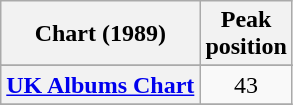<table class="wikitable sortable plainrowheaders">
<tr>
<th>Chart (1989)</th>
<th>Peak<br>position</th>
</tr>
<tr>
</tr>
<tr>
</tr>
<tr>
</tr>
<tr>
</tr>
<tr>
</tr>
<tr>
<th scope="row"><a href='#'>UK Albums Chart</a></th>
<td align="center">43</td>
</tr>
<tr>
</tr>
</table>
